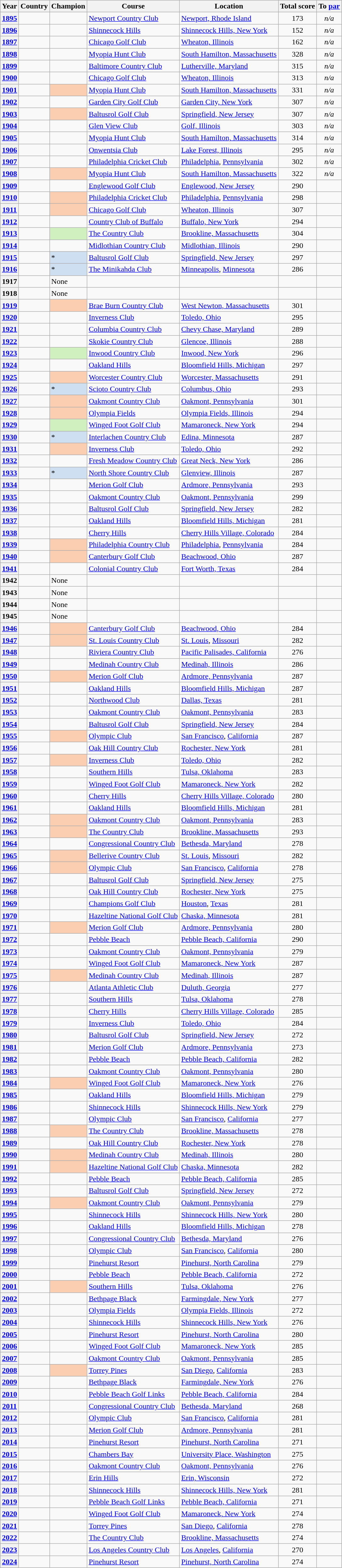<table class="sortable plainrowheaders wikitable" style="text-align:left;">
<tr>
<th scope="col">Year</th>
<th scope="col">Country</th>
<th scope="col">Champion</th>
<th scope="col">Course</th>
<th scope="col">Location</th>
<th scope="col">Total score</th>
<th scope="col">To <a href='#'>par</a></th>
</tr>
<tr>
<th scope="row" style="text-align:center"><a href='#'>1895</a></th>
<td></td>
<td></td>
<td><a href='#'>Newport Country Club</a></td>
<td><a href='#'>Newport, Rhode Island</a></td>
<td align=center>173</td>
<td align=center><em>n/a</em></td>
</tr>
<tr>
<th scope="row" style="text-align:center"><a href='#'>1896</a></th>
<td></td>
<td></td>
<td><a href='#'>Shinnecock Hills</a></td>
<td><a href='#'>Shinnecock Hills, New York</a></td>
<td align=center>152</td>
<td align=center><em>n/a</em></td>
</tr>
<tr>
<th scope="row" style="text-align:center"><a href='#'>1897</a></th>
<td></td>
<td></td>
<td><a href='#'>Chicago Golf Club</a></td>
<td><a href='#'>Wheaton, Illinois</a></td>
<td align=center>162</td>
<td align=center><em>n/a</em></td>
</tr>
<tr>
<th scope="row" style="text-align:center"><a href='#'>1898</a></th>
<td></td>
<td></td>
<td><a href='#'>Myopia Hunt Club</a></td>
<td><a href='#'>South Hamilton, Massachusetts</a></td>
<td align=center>328</td>
<td align=center><em>n/a</em></td>
</tr>
<tr>
<th scope="row" style="text-align:center"><a href='#'>1899</a></th>
<td></td>
<td></td>
<td><a href='#'>Baltimore Country Club</a></td>
<td><a href='#'>Lutherville, Maryland</a></td>
<td align=center>315</td>
<td align=center><em>n/a</em></td>
</tr>
<tr>
<th scope="row" style="text-align:center"><a href='#'>1900</a></th>
<td></td>
<td></td>
<td><a href='#'>Chicago Golf Club</a></td>
<td><a href='#'>Wheaton, Illinois</a></td>
<td align=center>313</td>
<td align=center><em>n/a</em></td>
</tr>
<tr>
<th scope="row" style="text-align:center"><a href='#'>1901</a></th>
<td></td>
<td style="background:#FBCEB1;"></td>
<td><a href='#'>Myopia Hunt Club</a></td>
<td><a href='#'>South Hamilton, Massachusetts</a></td>
<td align=center>331</td>
<td align=center><em>n/a</em></td>
</tr>
<tr>
<th scope="row" style="text-align:center"><a href='#'>1902</a></th>
<td></td>
<td></td>
<td><a href='#'>Garden City Golf Club</a></td>
<td><a href='#'>Garden City, New York</a></td>
<td align=center>307</td>
<td align=center><em>n/a</em></td>
</tr>
<tr>
<th scope="row" style="text-align:center"><a href='#'>1903</a></th>
<td></td>
<td style="background:#FBCEB1;"></td>
<td><a href='#'>Baltusrol Golf Club</a></td>
<td><a href='#'>Springfield, New Jersey</a></td>
<td align=center>307</td>
<td align=center><em>n/a</em></td>
</tr>
<tr>
<th scope="row" style="text-align:center"><a href='#'>1904</a></th>
<td></td>
<td></td>
<td><a href='#'>Glen View Club</a></td>
<td><a href='#'>Golf, Illinois</a></td>
<td align=center>303</td>
<td align=center><em>n/a</em></td>
</tr>
<tr>
<th scope="row" style="text-align:center"><a href='#'>1905</a></th>
<td></td>
<td></td>
<td><a href='#'>Myopia Hunt Club</a></td>
<td><a href='#'>South Hamilton, Massachusetts</a></td>
<td align=center>314</td>
<td align=center><em>n/a</em></td>
</tr>
<tr>
<th scope="row" style="text-align:center"><a href='#'>1906</a></th>
<td></td>
<td></td>
<td><a href='#'>Onwentsia Club</a></td>
<td><a href='#'>Lake Forest, Illinois</a></td>
<td align=center>295</td>
<td align=center><em>n/a</em></td>
</tr>
<tr>
<th scope="row" style="text-align:center"><a href='#'>1907</a></th>
<td></td>
<td></td>
<td><a href='#'>Philadelphia Cricket Club</a></td>
<td><a href='#'>Philadelphia</a>, <a href='#'>Pennsylvania</a></td>
<td align=center>302</td>
<td align=center><em>n/a</em></td>
</tr>
<tr>
<th scope="row" style="text-align:center"><a href='#'>1908</a></th>
<td></td>
<td style="background:#FBCEB1;"></td>
<td><a href='#'>Myopia Hunt Club</a></td>
<td><a href='#'>South Hamilton, Massachusetts</a></td>
<td align=center>322</td>
<td align=center><em>n/a</em></td>
</tr>
<tr>
<th scope="row" style="text-align:center"><a href='#'>1909</a></th>
<td></td>
<td></td>
<td><a href='#'>Englewood Golf Club</a></td>
<td><a href='#'>Englewood, New Jersey</a></td>
<td align=center>290</td>
<td align=center></td>
</tr>
<tr>
<th scope="row" style="text-align:center"><a href='#'>1910</a></th>
<td></td>
<td style="background:#FBCEB1;"></td>
<td><a href='#'>Philadelphia Cricket Club</a></td>
<td><a href='#'>Philadelphia</a>, <a href='#'>Pennsylvania</a></td>
<td align=center>298</td>
<td align=center></td>
</tr>
<tr>
<th scope="row" style="text-align:center"><a href='#'>1911</a></th>
<td></td>
<td style="background:#FBCEB1;"></td>
<td><a href='#'>Chicago Golf Club</a></td>
<td><a href='#'>Wheaton, Illinois</a></td>
<td align=center>307</td>
<td align=center></td>
</tr>
<tr>
<th scope="row" style="text-align:center"><a href='#'>1912</a></th>
<td></td>
<td></td>
<td><a href='#'>Country Club of Buffalo</a></td>
<td><a href='#'>Buffalo, New York</a></td>
<td align=center>294</td>
<td align=center></td>
</tr>
<tr>
<th scope="row" style="text-align:center"><a href='#'>1913</a></th>
<td></td>
<td style="background:#D0F0C0;"></td>
<td><a href='#'>The Country Club</a></td>
<td><a href='#'>Brookline, Massachusetts</a></td>
<td align=center>304</td>
<td align=center></td>
</tr>
<tr>
<th scope="row" style="text-align:center"><a href='#'>1914</a></th>
<td></td>
<td></td>
<td><a href='#'>Midlothian Country Club</a></td>
<td><a href='#'>Midlothian, Illinois</a></td>
<td align=center>290</td>
<td align=center></td>
</tr>
<tr>
<th scope="row" style="text-align:center"><a href='#'>1915</a></th>
<td></td>
<td style="background:#cedff2;">*</td>
<td><a href='#'>Baltusrol Golf Club</a></td>
<td><a href='#'>Springfield, New Jersey</a></td>
<td align=center>297</td>
<td align=center></td>
</tr>
<tr>
<th scope="row" style="text-align:center"><a href='#'>1916</a></th>
<td></td>
<td style="background:#cedff2;">*</td>
<td><a href='#'>The Minikahda Club</a></td>
<td><a href='#'>Minneapolis</a>, <a href='#'>Minnesota</a></td>
<td align=center>286</td>
<td align=center></td>
</tr>
<tr>
<th scope="row" style="text-align:center">1917</th>
<td align=center></td>
<td>None</td>
<td align=center></td>
<td align=center></td>
<td align=center></td>
<td align=center></td>
</tr>
<tr>
<th scope="row" style="text-align:center">1918</th>
<td align=center></td>
<td>None</td>
<td align=center></td>
<td align=center></td>
<td align=center></td>
<td align=center></td>
</tr>
<tr>
<th scope="row" style="text-align:center"><a href='#'>1919</a></th>
<td></td>
<td style="background:#FBCEB1;"></td>
<td><a href='#'>Brae Burn Country Club</a></td>
<td><a href='#'>West Newton, Massachusetts</a></td>
<td align=center>301</td>
<td align=center></td>
</tr>
<tr>
<th scope="row" style="text-align:center"><a href='#'>1920</a></th>
<td></td>
<td></td>
<td><a href='#'>Inverness Club</a></td>
<td><a href='#'>Toledo, Ohio</a></td>
<td align=center>295</td>
<td align=center></td>
</tr>
<tr>
<th scope="row" style="text-align:center"><a href='#'>1921</a></th>
<td></td>
<td></td>
<td><a href='#'>Columbia Country Club</a></td>
<td><a href='#'>Chevy Chase, Maryland</a></td>
<td align=center>289</td>
<td align=center></td>
</tr>
<tr>
<th scope="row" style="text-align:center"><a href='#'>1922</a></th>
<td></td>
<td></td>
<td><a href='#'>Skokie Country Club</a></td>
<td><a href='#'>Glencoe, Illinois</a></td>
<td align=center>288</td>
<td align=center></td>
</tr>
<tr>
<th scope="row" style="text-align:center"><a href='#'>1923</a></th>
<td></td>
<td style="background:#D0F0C0;"></td>
<td><a href='#'>Inwood Country Club</a></td>
<td><a href='#'>Inwood, New York</a></td>
<td align=center>296</td>
<td align=center></td>
</tr>
<tr>
<th scope="row" style="text-align:center"><a href='#'>1924</a></th>
<td></td>
<td></td>
<td><a href='#'>Oakland Hills</a></td>
<td><a href='#'>Bloomfield Hills, Michigan</a></td>
<td align=center>297</td>
<td align=center></td>
</tr>
<tr>
<th scope="row" style="text-align:center"><a href='#'>1925</a></th>
<td></td>
<td style="background:#FBCEB1;"></td>
<td><a href='#'>Worcester Country Club</a></td>
<td><a href='#'>Worcester, Massachusetts</a></td>
<td align=center>291</td>
<td align=center></td>
</tr>
<tr>
<th scope="row" style="text-align:center"><a href='#'>1926</a></th>
<td></td>
<td style="background:#cedff2;">*</td>
<td><a href='#'>Scioto Country Club</a></td>
<td><a href='#'>Columbus, Ohio</a></td>
<td align=center>293</td>
<td align=center></td>
</tr>
<tr>
<th scope="row" style="text-align:center"><a href='#'>1927</a></th>
<td></td>
<td style="background:#FBCEB1;"></td>
<td><a href='#'>Oakmont Country Club</a></td>
<td><a href='#'>Oakmont, Pennsylvania</a></td>
<td align=center>301</td>
<td align=center></td>
</tr>
<tr>
<th scope="row" style="text-align:center"><a href='#'>1928</a></th>
<td></td>
<td style="background:#FBCEB1;"></td>
<td><a href='#'>Olympia Fields</a></td>
<td><a href='#'>Olympia Fields, Illinois</a></td>
<td align=center>294</td>
<td align=center></td>
</tr>
<tr>
<th scope="row" style="text-align:center"><a href='#'>1929</a></th>
<td></td>
<td style="background:#D0F0C0;"></td>
<td><a href='#'>Winged Foot Golf Club</a></td>
<td><a href='#'>Mamaroneck, New York</a></td>
<td align=center>294</td>
<td align=center></td>
</tr>
<tr>
<th scope="row" style="text-align:center"><a href='#'>1930</a></th>
<td></td>
<td style="background:#cedff2;">*</td>
<td><a href='#'>Interlachen Country Club</a></td>
<td><a href='#'>Edina, Minnesota</a></td>
<td align=center>287</td>
<td align=center></td>
</tr>
<tr>
<th scope="row" style="text-align:center"><a href='#'>1931</a></th>
<td></td>
<td style="background:#FBCEB1;"></td>
<td><a href='#'>Inverness Club</a></td>
<td><a href='#'>Toledo, Ohio</a></td>
<td align=center>292</td>
<td align=center></td>
</tr>
<tr>
<th scope="row" style="text-align:center"><a href='#'>1932</a></th>
<td></td>
<td></td>
<td><a href='#'>Fresh Meadow Country Club</a></td>
<td><a href='#'>Great Neck, New York</a></td>
<td align=center>286</td>
<td align=center></td>
</tr>
<tr>
<th scope="row" style="text-align:center"><a href='#'>1933</a></th>
<td></td>
<td style="background:#cedff2;">*</td>
<td><a href='#'>North Shore Country Club</a></td>
<td><a href='#'>Glenview, Illinois</a></td>
<td align=center>287</td>
<td align=center></td>
</tr>
<tr>
<th scope="row" style="text-align:center"><a href='#'>1934</a></th>
<td></td>
<td></td>
<td><a href='#'>Merion Golf Club</a></td>
<td><a href='#'>Ardmore, Pennsylvania</a></td>
<td align=center>293</td>
<td align=center></td>
</tr>
<tr>
<th scope="row" style="text-align:center"><a href='#'>1935</a></th>
<td></td>
<td></td>
<td><a href='#'>Oakmont Country Club</a></td>
<td><a href='#'>Oakmont, Pennsylvania</a></td>
<td align=center>299</td>
<td align=center></td>
</tr>
<tr>
<th scope="row" style="text-align:center"><a href='#'>1936</a></th>
<td></td>
<td></td>
<td><a href='#'>Baltusrol Golf Club</a></td>
<td><a href='#'>Springfield, New Jersey</a></td>
<td align=center>282</td>
<td align=center></td>
</tr>
<tr>
<th scope="row" style="text-align:center"><a href='#'>1937</a></th>
<td></td>
<td></td>
<td><a href='#'>Oakland Hills</a></td>
<td><a href='#'>Bloomfield Hills, Michigan</a></td>
<td align=center>281</td>
<td align=center></td>
</tr>
<tr>
<th scope="row" style="text-align:center"><a href='#'>1938</a></th>
<td></td>
<td></td>
<td><a href='#'>Cherry Hills</a></td>
<td><a href='#'>Cherry Hills Village, Colorado</a></td>
<td align=center>284</td>
<td align=center></td>
</tr>
<tr>
<th scope="row" style="text-align:center"><a href='#'>1939</a></th>
<td></td>
<td style="background:#FBCEB1;"></td>
<td><a href='#'>Philadelphia Country Club</a></td>
<td><a href='#'>Philadelphia</a>, <a href='#'>Pennsylvania</a></td>
<td align=center>284</td>
<td align=center></td>
</tr>
<tr>
<th scope="row" style="text-align:center"><a href='#'>1940</a></th>
<td></td>
<td style="background:#FBCEB1;"></td>
<td><a href='#'>Canterbury Golf Club</a></td>
<td><a href='#'>Beachwood, Ohio</a></td>
<td align=center>287</td>
<td align=center></td>
</tr>
<tr>
<th scope="row" style="text-align:center"><a href='#'>1941</a></th>
<td></td>
<td></td>
<td><a href='#'>Colonial Country Club</a></td>
<td><a href='#'>Fort Worth, Texas</a></td>
<td align=center>284</td>
<td align=center></td>
</tr>
<tr>
<th scope="row" style="text-align:center">1942</th>
<td align=center></td>
<td>None</td>
<td align=center></td>
<td align=center></td>
<td align=center></td>
<td align=center></td>
</tr>
<tr>
<th scope="row" style="text-align:center">1943</th>
<td align=center></td>
<td>None</td>
<td align=center></td>
<td align=center></td>
<td align=center></td>
<td align=center></td>
</tr>
<tr>
<th scope="row" style="text-align:center">1944</th>
<td align=center></td>
<td>None</td>
<td align=center></td>
<td align=center></td>
<td align=center></td>
<td align=center></td>
</tr>
<tr>
<th scope="row" style="text-align:center">1945</th>
<td align=center></td>
<td>None</td>
<td align=center></td>
<td align=center></td>
<td align=center></td>
<td align=center></td>
</tr>
<tr>
<th scope="row" style="text-align:center"><a href='#'>1946</a></th>
<td></td>
<td style="background:#FBCEB1;"></td>
<td><a href='#'>Canterbury Golf Club</a></td>
<td><a href='#'>Beachwood, Ohio</a></td>
<td align=center>284</td>
<td align=center></td>
</tr>
<tr>
<th scope="row" style="text-align:center"><a href='#'>1947</a></th>
<td></td>
<td style="background:#FBCEB1;"></td>
<td><a href='#'>St. Louis Country Club</a></td>
<td><a href='#'>St. Louis</a>, <a href='#'>Missouri</a></td>
<td align=center>282</td>
<td align=center></td>
</tr>
<tr>
<th scope="row" style="text-align:center"><a href='#'>1948</a></th>
<td></td>
<td></td>
<td><a href='#'>Riviera Country Club</a></td>
<td><a href='#'>Pacific Palisades, California</a></td>
<td align=center>276</td>
<td align=center></td>
</tr>
<tr>
<th scope="row" style="text-align:center"><a href='#'>1949</a></th>
<td></td>
<td></td>
<td><a href='#'>Medinah Country Club</a></td>
<td><a href='#'>Medinah, Illinois</a></td>
<td align=center>286</td>
<td align=center></td>
</tr>
<tr>
<th scope="row" style="text-align:center"><a href='#'>1950</a></th>
<td></td>
<td style="background:#FBCEB1;"></td>
<td><a href='#'>Merion Golf Club</a></td>
<td><a href='#'>Ardmore, Pennsylvania</a></td>
<td align=center>287</td>
<td align=center></td>
</tr>
<tr>
<th scope="row" style="text-align:center"><a href='#'>1951</a></th>
<td></td>
<td></td>
<td><a href='#'>Oakland Hills</a></td>
<td><a href='#'>Bloomfield Hills, Michigan</a></td>
<td align=center>287</td>
<td align=center></td>
</tr>
<tr>
<th scope="row" style="text-align:center"><a href='#'>1952</a></th>
<td></td>
<td></td>
<td><a href='#'>Northwood Club</a></td>
<td><a href='#'>Dallas, Texas</a></td>
<td align=center>281</td>
<td align=center></td>
</tr>
<tr>
<th scope="row" style="text-align:center"><a href='#'>1953</a></th>
<td></td>
<td></td>
<td><a href='#'>Oakmont Country Club</a></td>
<td><a href='#'>Oakmont, Pennsylvania</a></td>
<td align=center>283</td>
<td align=center></td>
</tr>
<tr>
<th scope="row" style="text-align:center"><a href='#'>1954</a></th>
<td></td>
<td></td>
<td><a href='#'>Baltusrol Golf Club</a></td>
<td><a href='#'>Springfield, New Jersey</a></td>
<td align=center>284</td>
<td align=center></td>
</tr>
<tr>
<th scope="row" style="text-align:center"><a href='#'>1955</a></th>
<td></td>
<td style="background:#FBCEB1;"></td>
<td><a href='#'>Olympic Club</a></td>
<td><a href='#'>San Francisco</a>, <a href='#'>California</a></td>
<td align=center>287</td>
<td align=center></td>
</tr>
<tr>
<th scope="row" style="text-align:center"><a href='#'>1956</a></th>
<td></td>
<td></td>
<td><a href='#'>Oak Hill Country Club</a></td>
<td><a href='#'>Rochester, New York</a></td>
<td align=center>281</td>
<td align=center></td>
</tr>
<tr>
<th scope="row" style="text-align:center"><a href='#'>1957</a></th>
<td></td>
<td style="background:#FBCEB1;"></td>
<td><a href='#'>Inverness Club</a></td>
<td><a href='#'>Toledo, Ohio</a></td>
<td align=center>282</td>
<td align=center></td>
</tr>
<tr>
<th scope="row" style="text-align:center"><a href='#'>1958</a></th>
<td></td>
<td></td>
<td><a href='#'>Southern Hills</a></td>
<td><a href='#'>Tulsa, Oklahoma</a></td>
<td align=center>283</td>
<td align=center></td>
</tr>
<tr>
<th scope="row" style="text-align:center"><a href='#'>1959</a></th>
<td></td>
<td></td>
<td><a href='#'>Winged Foot Golf Club</a></td>
<td><a href='#'>Mamaroneck, New York</a></td>
<td align=center>282</td>
<td align=center></td>
</tr>
<tr>
<th scope="row" style="text-align:center"><a href='#'>1960</a></th>
<td></td>
<td></td>
<td><a href='#'>Cherry Hills</a></td>
<td><a href='#'>Cherry Hills Village, Colorado</a></td>
<td align=center>280</td>
<td align=center></td>
</tr>
<tr>
<th scope="row" style="text-align:center"><a href='#'>1961</a></th>
<td></td>
<td></td>
<td><a href='#'>Oakland Hills</a></td>
<td><a href='#'>Bloomfield Hills, Michigan</a></td>
<td align=center>281</td>
<td align=center></td>
</tr>
<tr>
<th scope="row" style="text-align:center"><a href='#'>1962</a></th>
<td></td>
<td style="background:#FBCEB1;"></td>
<td><a href='#'>Oakmont Country Club</a></td>
<td><a href='#'>Oakmont, Pennsylvania</a></td>
<td align=center>283</td>
<td align=center></td>
</tr>
<tr>
<th scope="row" style="text-align:center"><a href='#'>1963</a></th>
<td></td>
<td style="background:#FBCEB1;"></td>
<td><a href='#'>The Country Club</a></td>
<td><a href='#'>Brookline, Massachusetts</a></td>
<td align=center>293</td>
<td align=center></td>
</tr>
<tr>
<th scope="row" style="text-align:center"><a href='#'>1964</a></th>
<td></td>
<td></td>
<td><a href='#'>Congressional Country Club</a></td>
<td><a href='#'>Bethesda, Maryland</a></td>
<td align=center>278</td>
<td align=center></td>
</tr>
<tr>
<th scope="row" style="text-align:center"><a href='#'>1965</a></th>
<td></td>
<td style="background:#FBCEB1;"></td>
<td><a href='#'>Bellerive Country Club</a></td>
<td><a href='#'>St. Louis</a>, <a href='#'>Missouri</a></td>
<td align=center>282</td>
<td align=center></td>
</tr>
<tr>
<th scope="row" style="text-align:center"><a href='#'>1966</a></th>
<td></td>
<td style="background:#FBCEB1;"></td>
<td><a href='#'>Olympic Club</a></td>
<td><a href='#'>San Francisco</a>, <a href='#'>California</a></td>
<td align=center>278</td>
<td align=center></td>
</tr>
<tr>
<th scope="row" style="text-align:center"><a href='#'>1967</a></th>
<td></td>
<td></td>
<td><a href='#'>Baltusrol Golf Club</a></td>
<td><a href='#'>Springfield, New Jersey</a></td>
<td align=center>275</td>
<td align=center></td>
</tr>
<tr>
<th scope="row" style="text-align:center"><a href='#'>1968</a></th>
<td></td>
<td></td>
<td><a href='#'>Oak Hill Country Club</a></td>
<td><a href='#'>Rochester, New York</a></td>
<td align=center>275</td>
<td align=center></td>
</tr>
<tr>
<th scope="row" style="text-align:center"><a href='#'>1969</a></th>
<td></td>
<td></td>
<td><a href='#'>Champions Golf Club</a></td>
<td><a href='#'>Houston</a>, <a href='#'>Texas</a></td>
<td align=center>281</td>
<td align=center></td>
</tr>
<tr>
<th scope="row" style="text-align:center"><a href='#'>1970</a></th>
<td></td>
<td></td>
<td><a href='#'>Hazeltine National Golf Club</a></td>
<td><a href='#'>Chaska, Minnesota</a></td>
<td align=center>281</td>
<td align=center></td>
</tr>
<tr>
<th scope="row" style="text-align:center"><a href='#'>1971</a></th>
<td></td>
<td style="background:#FBCEB1;"></td>
<td><a href='#'>Merion Golf Club</a></td>
<td><a href='#'>Ardmore, Pennsylvania</a></td>
<td align=center>280</td>
<td align=center></td>
</tr>
<tr>
<th scope="row" style="text-align:center"><a href='#'>1972</a></th>
<td></td>
<td></td>
<td><a href='#'>Pebble Beach</a></td>
<td><a href='#'>Pebble Beach, California</a></td>
<td align=center>290</td>
<td align=center></td>
</tr>
<tr>
<th scope="row" style="text-align:center"><a href='#'>1973</a></th>
<td></td>
<td></td>
<td><a href='#'>Oakmont Country Club</a></td>
<td><a href='#'>Oakmont, Pennsylvania</a></td>
<td align=center>279</td>
<td align=center></td>
</tr>
<tr>
<th scope="row" style="text-align:center"><a href='#'>1974</a></th>
<td></td>
<td></td>
<td><a href='#'>Winged Foot Golf Club</a></td>
<td><a href='#'>Mamaroneck, New York</a></td>
<td align=center>287</td>
<td align=center></td>
</tr>
<tr>
<th scope="row" style="text-align:center"><a href='#'>1975</a></th>
<td></td>
<td style="background:#FBCEB1;"></td>
<td><a href='#'>Medinah Country Club</a></td>
<td><a href='#'>Medinah, Illinois</a></td>
<td align=center>287</td>
<td align=center></td>
</tr>
<tr>
<th scope="row" style="text-align:center"><a href='#'>1976</a></th>
<td></td>
<td></td>
<td><a href='#'>Atlanta Athletic Club</a></td>
<td><a href='#'>Duluth, Georgia</a></td>
<td align=center>277</td>
<td align=center></td>
</tr>
<tr>
<th scope="row" style="text-align:center"><a href='#'>1977</a></th>
<td></td>
<td></td>
<td><a href='#'>Southern Hills</a></td>
<td><a href='#'>Tulsa, Oklahoma</a></td>
<td align=center>278</td>
<td align=center></td>
</tr>
<tr>
<th scope="row" style="text-align:center"><a href='#'>1978</a></th>
<td></td>
<td></td>
<td><a href='#'>Cherry Hills</a></td>
<td><a href='#'>Cherry Hills Village, Colorado</a></td>
<td align=center>285</td>
<td align=center></td>
</tr>
<tr>
<th scope="row" style="text-align:center"><a href='#'>1979</a></th>
<td></td>
<td></td>
<td><a href='#'>Inverness Club</a></td>
<td><a href='#'>Toledo, Ohio</a></td>
<td align=center>284</td>
<td align=center></td>
</tr>
<tr>
<th scope="row" style="text-align:center"><a href='#'>1980</a></th>
<td></td>
<td></td>
<td><a href='#'>Baltusrol Golf Club</a></td>
<td><a href='#'>Springfield, New Jersey</a></td>
<td align=center>272</td>
<td align=center></td>
</tr>
<tr>
<th scope="row" style="text-align:center"><a href='#'>1981</a></th>
<td></td>
<td></td>
<td><a href='#'>Merion Golf Club</a></td>
<td><a href='#'>Ardmore, Pennsylvania</a></td>
<td align=center>273</td>
<td align=center></td>
</tr>
<tr>
<th scope="row" style="text-align:center"><a href='#'>1982</a></th>
<td></td>
<td></td>
<td><a href='#'>Pebble Beach</a></td>
<td><a href='#'>Pebble Beach, California</a></td>
<td align=center>282</td>
<td align=center></td>
</tr>
<tr>
<th scope="row" style="text-align:center"><a href='#'>1983</a></th>
<td></td>
<td></td>
<td><a href='#'>Oakmont Country Club</a></td>
<td><a href='#'>Oakmont, Pennsylvania</a></td>
<td align=center>280</td>
<td align=center></td>
</tr>
<tr>
<th scope="row" style="text-align:center"><a href='#'>1984</a></th>
<td></td>
<td style="background:#FBCEB1;"></td>
<td><a href='#'>Winged Foot Golf Club</a></td>
<td><a href='#'>Mamaroneck, New York</a></td>
<td align=center>276</td>
<td align=center></td>
</tr>
<tr>
<th scope="row" style="text-align:center"><a href='#'>1985</a></th>
<td></td>
<td></td>
<td><a href='#'>Oakland Hills</a></td>
<td><a href='#'>Bloomfield Hills, Michigan</a></td>
<td align=center>279</td>
<td align=center></td>
</tr>
<tr>
<th scope="row" style="text-align:center"><a href='#'>1986</a></th>
<td></td>
<td></td>
<td><a href='#'>Shinnecock Hills</a></td>
<td><a href='#'>Shinnecock Hills, New York</a></td>
<td align=center>279</td>
<td align=center></td>
</tr>
<tr>
<th scope="row" style="text-align:center"><a href='#'>1987</a></th>
<td></td>
<td></td>
<td><a href='#'>Olympic Club</a></td>
<td><a href='#'>San Francisco</a>, <a href='#'>California</a></td>
<td align=center>277</td>
<td align=center></td>
</tr>
<tr>
<th scope="row" style="text-align:center"><a href='#'>1988</a></th>
<td></td>
<td style="background:#FBCEB1;"></td>
<td><a href='#'>The Country Club</a></td>
<td><a href='#'>Brookline, Massachusetts</a></td>
<td align=center>278</td>
<td align=center></td>
</tr>
<tr>
<th scope="row" style="text-align:center"><a href='#'>1989</a></th>
<td></td>
<td></td>
<td><a href='#'>Oak Hill Country Club</a></td>
<td><a href='#'>Rochester, New York</a></td>
<td align=center>278</td>
<td align=center></td>
</tr>
<tr>
<th scope="row" style="text-align:center"><a href='#'>1990</a></th>
<td></td>
<td style="background:#FBCEB1;"></td>
<td><a href='#'>Medinah Country Club</a></td>
<td><a href='#'>Medinah, Illinois</a></td>
<td align=center>280</td>
<td align=center></td>
</tr>
<tr>
<th scope="row" style="text-align:center"><a href='#'>1991</a></th>
<td></td>
<td style="background:#FBCEB1;"></td>
<td><a href='#'>Hazeltine National Golf Club</a></td>
<td><a href='#'>Chaska, Minnesota</a></td>
<td align=center>282</td>
<td align=center></td>
</tr>
<tr>
<th scope="row" style="text-align:center"><a href='#'>1992</a></th>
<td></td>
<td></td>
<td><a href='#'>Pebble Beach</a></td>
<td><a href='#'>Pebble Beach, California</a></td>
<td align=center>285</td>
<td align=center></td>
</tr>
<tr>
<th scope="row" style="text-align:center"><a href='#'>1993</a></th>
<td></td>
<td></td>
<td><a href='#'>Baltusrol Golf Club</a></td>
<td><a href='#'>Springfield, New Jersey</a></td>
<td align=center>272</td>
<td align=center></td>
</tr>
<tr>
<th scope="row" style="text-align:center"><a href='#'>1994</a></th>
<td></td>
<td style="background:#FBCEB1;"></td>
<td><a href='#'>Oakmont Country Club</a></td>
<td><a href='#'>Oakmont, Pennsylvania</a></td>
<td align=center>279</td>
<td align=center></td>
</tr>
<tr>
<th scope="row" style="text-align:center"><a href='#'>1995</a></th>
<td></td>
<td></td>
<td><a href='#'>Shinnecock Hills</a></td>
<td><a href='#'>Shinnecock Hills, New York</a></td>
<td align=center>280</td>
<td align=center></td>
</tr>
<tr>
<th scope="row" style="text-align:center"><a href='#'>1996</a></th>
<td></td>
<td></td>
<td><a href='#'>Oakland Hills</a></td>
<td><a href='#'>Bloomfield Hills, Michigan</a></td>
<td align=center>278</td>
<td align=center></td>
</tr>
<tr>
<th scope="row" style="text-align:center"><a href='#'>1997</a></th>
<td></td>
<td></td>
<td><a href='#'>Congressional Country Club</a></td>
<td><a href='#'>Bethesda, Maryland</a></td>
<td align=center>276</td>
<td align=center></td>
</tr>
<tr>
<th scope="row" style="text-align:center"><a href='#'>1998</a></th>
<td></td>
<td></td>
<td><a href='#'>Olympic Club</a></td>
<td><a href='#'>San Francisco</a>, <a href='#'>California</a></td>
<td align=center>280</td>
<td align=center></td>
</tr>
<tr>
<th scope="row" style="text-align:center"><a href='#'>1999</a></th>
<td></td>
<td></td>
<td><a href='#'>Pinehurst Resort</a></td>
<td><a href='#'>Pinehurst, North Carolina</a></td>
<td align=center>279</td>
<td align=center></td>
</tr>
<tr>
<th scope="row" style="text-align:center"><a href='#'>2000</a></th>
<td></td>
<td></td>
<td><a href='#'>Pebble Beach</a></td>
<td><a href='#'>Pebble Beach, California</a></td>
<td align=center>272</td>
<td align=center></td>
</tr>
<tr>
<th scope="row" style="text-align:center"><a href='#'>2001</a></th>
<td></td>
<td style="background:#FBCEB1;"></td>
<td><a href='#'>Southern Hills</a></td>
<td><a href='#'>Tulsa, Oklahoma</a></td>
<td align=center>276</td>
<td align=center></td>
</tr>
<tr>
<th scope="row" style="text-align:center"><a href='#'>2002</a></th>
<td></td>
<td></td>
<td><a href='#'>Bethpage Black</a></td>
<td><a href='#'>Farmingdale, New York</a></td>
<td align=center>277</td>
<td align=center></td>
</tr>
<tr>
<th scope="row" style="text-align:center"><a href='#'>2003</a></th>
<td></td>
<td></td>
<td><a href='#'>Olympia Fields</a></td>
<td><a href='#'>Olympia Fields, Illinois</a></td>
<td align=center>272</td>
<td align=center></td>
</tr>
<tr>
<th scope="row" style="text-align:center"><a href='#'>2004</a></th>
<td></td>
<td></td>
<td><a href='#'>Shinnecock Hills</a></td>
<td><a href='#'>Shinnecock Hills, New York</a></td>
<td align=center>276</td>
<td align=center></td>
</tr>
<tr>
<th scope="row" style="text-align:center"><a href='#'>2005</a></th>
<td></td>
<td></td>
<td><a href='#'>Pinehurst Resort</a></td>
<td><a href='#'>Pinehurst, North Carolina</a></td>
<td align=center>280</td>
<td align=center></td>
</tr>
<tr>
<th scope="row" style="text-align:center"><a href='#'>2006</a></th>
<td></td>
<td></td>
<td><a href='#'>Winged Foot Golf Club</a></td>
<td><a href='#'>Mamaroneck, New York</a></td>
<td align=center>285</td>
<td align=center></td>
</tr>
<tr>
<th scope="row" style="text-align:center"><a href='#'>2007</a></th>
<td></td>
<td></td>
<td><a href='#'>Oakmont Country Club</a></td>
<td><a href='#'>Oakmont, Pennsylvania</a></td>
<td align=center>285</td>
<td align=center></td>
</tr>
<tr>
<th scope="row" style="text-align:center"><a href='#'>2008</a></th>
<td></td>
<td style="background:#FBCEB1;"></td>
<td><a href='#'>Torrey Pines</a></td>
<td><a href='#'>San Diego</a>, <a href='#'>California</a></td>
<td align=center>283</td>
<td align=center></td>
</tr>
<tr>
<th scope="row" style="text-align:center"><a href='#'>2009</a></th>
<td></td>
<td></td>
<td><a href='#'>Bethpage Black</a></td>
<td><a href='#'>Farmingdale, New York</a></td>
<td align=center>276</td>
<td align=center></td>
</tr>
<tr>
<th scope="row" style="text-align:center"><a href='#'>2010</a></th>
<td></td>
<td></td>
<td><a href='#'>Pebble Beach Golf Links</a></td>
<td><a href='#'>Pebble Beach, California</a></td>
<td align=center>284</td>
<td align=center></td>
</tr>
<tr>
<th scope="row" style="text-align:center"><a href='#'>2011</a></th>
<td></td>
<td></td>
<td><a href='#'>Congressional Country Club</a></td>
<td><a href='#'>Bethesda, Maryland</a></td>
<td align=center>268</td>
<td align=center></td>
</tr>
<tr>
<th scope="row" style="text-align:center"><a href='#'>2012</a></th>
<td></td>
<td></td>
<td><a href='#'>Olympic Club</a></td>
<td><a href='#'>San Francisco</a>, <a href='#'>California</a></td>
<td align=center>281</td>
<td align=center></td>
</tr>
<tr>
<th scope="row" style="text-align:center"><a href='#'>2013</a></th>
<td></td>
<td></td>
<td><a href='#'>Merion Golf Club</a></td>
<td><a href='#'>Ardmore, Pennsylvania</a></td>
<td align=center>281</td>
<td align=center></td>
</tr>
<tr>
<th scope="row" style="text-align:center"><a href='#'>2014</a></th>
<td></td>
<td></td>
<td><a href='#'>Pinehurst Resort</a></td>
<td><a href='#'>Pinehurst, North Carolina</a></td>
<td align=center>271</td>
<td align=center></td>
</tr>
<tr>
<th scope="row" style="text-align:center"><a href='#'>2015</a></th>
<td></td>
<td></td>
<td><a href='#'>Chambers Bay</a></td>
<td><a href='#'>University Place, Washington</a></td>
<td align=center>275</td>
<td align=center></td>
</tr>
<tr>
<th scope="row" style="text-align:center"><a href='#'>2016</a></th>
<td></td>
<td></td>
<td><a href='#'>Oakmont Country Club</a></td>
<td><a href='#'>Oakmont, Pennsylvania</a></td>
<td align=center>276</td>
<td align=center></td>
</tr>
<tr>
<th scope="row" style="text-align:center"><a href='#'>2017</a></th>
<td></td>
<td></td>
<td><a href='#'>Erin Hills</a></td>
<td><a href='#'>Erin, Wisconsin</a></td>
<td align=center>272</td>
<td align=center></td>
</tr>
<tr>
<th scope="row" style="text-align:center"><a href='#'>2018</a></th>
<td></td>
<td></td>
<td><a href='#'>Shinnecock Hills</a></td>
<td><a href='#'>Shinnecock Hills, New York</a></td>
<td align=center>281</td>
<td align=center></td>
</tr>
<tr>
<th scope="row" style="text-align:center"><a href='#'>2019</a></th>
<td></td>
<td></td>
<td><a href='#'>Pebble Beach Golf Links</a></td>
<td><a href='#'>Pebble Beach, California</a></td>
<td align=center>271</td>
<td align=center></td>
</tr>
<tr>
<th scope="row" style="text-align:center"><a href='#'>2020</a></th>
<td></td>
<td></td>
<td><a href='#'>Winged Foot Golf Club</a></td>
<td><a href='#'>Mamaroneck, New York</a></td>
<td align=center>274</td>
<td align=center></td>
</tr>
<tr>
<th scope="row" style="text-align:center"><a href='#'>2021</a></th>
<td></td>
<td></td>
<td><a href='#'>Torrey Pines</a></td>
<td><a href='#'>San Diego</a>, <a href='#'>California</a></td>
<td align=center>278</td>
<td align=center></td>
</tr>
<tr>
<th scope="row" style="text-align:center"><a href='#'>2022</a></th>
<td></td>
<td></td>
<td><a href='#'>The Country Club</a></td>
<td><a href='#'>Brookline, Massachusetts</a></td>
<td align=center>274</td>
<td align=center></td>
</tr>
<tr>
<th scope="row" style="text-align:center"><a href='#'>2023</a></th>
<td></td>
<td></td>
<td><a href='#'>Los Angeles Country Club</a></td>
<td><a href='#'>Los Angeles</a>, <a href='#'>California</a></td>
<td align=center>270</td>
<td align=center></td>
</tr>
<tr>
<th scope="row" style="text-align:center"><a href='#'>2024</a></th>
<td></td>
<td></td>
<td><a href='#'>Pinehurst Resort</a></td>
<td><a href='#'>Pinehurst, North Carolina</a></td>
<td align=center>274</td>
<td align=center></td>
</tr>
</table>
